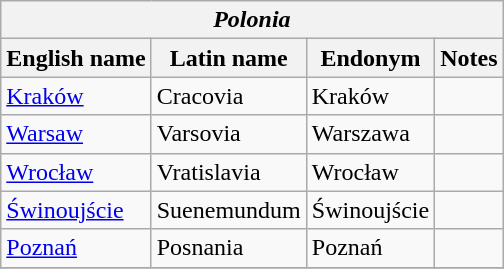<table class="wikitable sortable">
<tr>
<th colspan="4"> <em>Polonia</em></th>
</tr>
<tr>
<th>English name</th>
<th>Latin name</th>
<th>Endonym</th>
<th>Notes</th>
</tr>
<tr>
<td><a href='#'>Kraków</a></td>
<td>Cracovia</td>
<td>Kraków</td>
<td></td>
</tr>
<tr>
<td><a href='#'>Warsaw</a></td>
<td>Varsovia</td>
<td>Warszawa</td>
<td></td>
</tr>
<tr>
<td><a href='#'>Wrocław</a></td>
<td>Vratislavia</td>
<td>Wrocław</td>
<td></td>
</tr>
<tr>
<td><a href='#'>Świnoujście</a></td>
<td>Suenemundum</td>
<td>Świnoujście</td>
<td></td>
</tr>
<tr>
<td><a href='#'>Poznań</a></td>
<td>Posnania</td>
<td>Poznań</td>
<td></td>
</tr>
<tr>
</tr>
</table>
